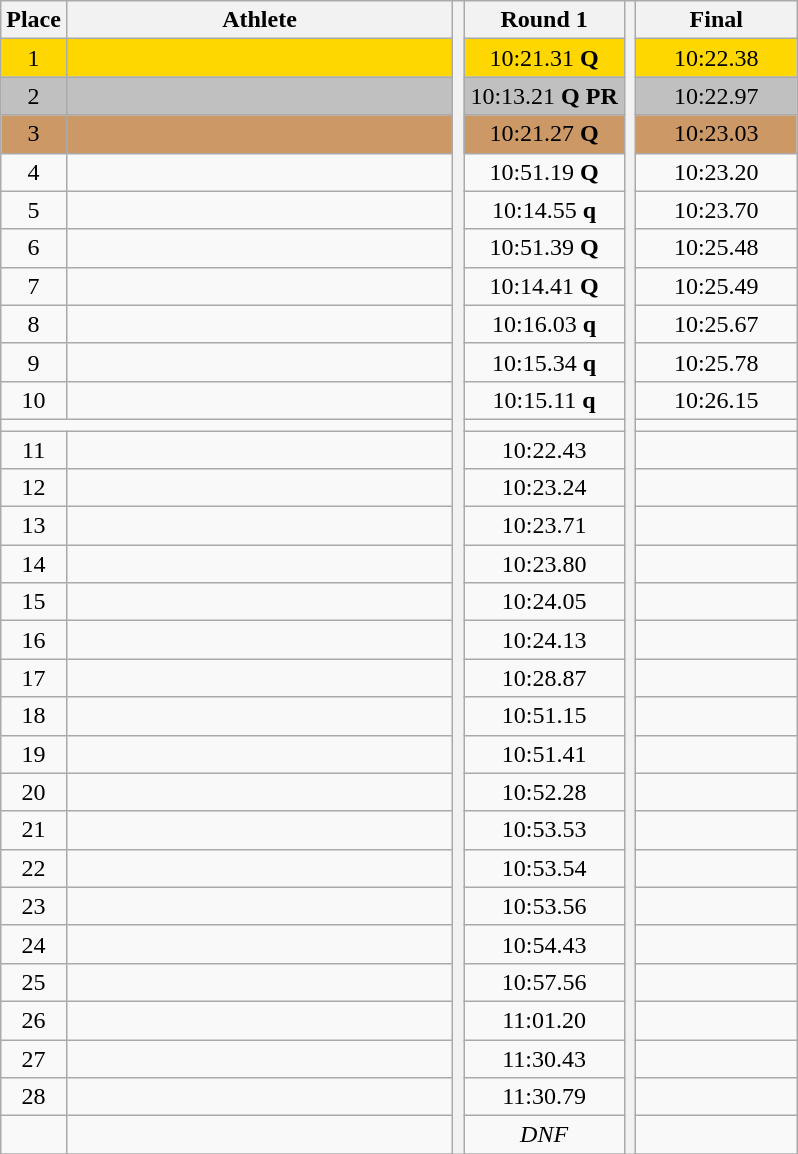<table class="wikitable" style="text-align:center">
<tr>
<th>Place</th>
<th width=250>Athlete</th>
<th rowspan=39></th>
<th width=100>Round 1</th>
<th rowspan=39></th>
<th width=100>Final</th>
</tr>
<tr bgcolor=gold>
<td>1</td>
<td align=left></td>
<td>10:21.31 <strong>Q</strong></td>
<td>10:22.38</td>
</tr>
<tr bgcolor=silver>
<td>2</td>
<td align=left></td>
<td>10:13.21 <strong>Q PR</strong></td>
<td>10:22.97</td>
</tr>
<tr bgcolor=cc9966>
<td>3</td>
<td align=left></td>
<td>10:21.27 <strong>Q</strong></td>
<td>10:23.03</td>
</tr>
<tr>
<td>4</td>
<td align=left></td>
<td>10:51.19 <strong>Q</strong></td>
<td>10:23.20</td>
</tr>
<tr>
<td>5</td>
<td align=left></td>
<td>10:14.55 <strong>q</strong></td>
<td>10:23.70</td>
</tr>
<tr>
<td>6</td>
<td align=left></td>
<td>10:51.39 <strong>Q</strong></td>
<td>10:25.48</td>
</tr>
<tr>
<td>7</td>
<td align=left></td>
<td>10:14.41 <strong>Q</strong></td>
<td>10:25.49</td>
</tr>
<tr>
<td>8</td>
<td align=left></td>
<td>10:16.03 <strong>q</strong></td>
<td>10:25.67</td>
</tr>
<tr>
<td>9</td>
<td align=left></td>
<td>10:15.34 <strong>q</strong></td>
<td>10:25.78</td>
</tr>
<tr>
<td>10</td>
<td align=left></td>
<td>10:15.11 <strong>q</strong></td>
<td>10:26.15</td>
</tr>
<tr>
<td colspan=10></td>
</tr>
<tr>
<td>11</td>
<td align=left></td>
<td>10:22.43</td>
<td></td>
</tr>
<tr>
<td>12</td>
<td align=left></td>
<td>10:23.24</td>
<td></td>
</tr>
<tr>
<td>13</td>
<td align=left></td>
<td>10:23.71</td>
<td></td>
</tr>
<tr>
<td>14</td>
<td align=left></td>
<td>10:23.80</td>
<td></td>
</tr>
<tr>
<td>15</td>
<td align=left></td>
<td>10:24.05</td>
<td></td>
</tr>
<tr>
<td>16</td>
<td align=left></td>
<td>10:24.13</td>
<td></td>
</tr>
<tr>
<td>17</td>
<td align=left></td>
<td>10:28.87</td>
<td></td>
</tr>
<tr>
<td>18</td>
<td align=left></td>
<td>10:51.15</td>
<td></td>
</tr>
<tr>
<td>19</td>
<td align=left></td>
<td>10:51.41</td>
<td></td>
</tr>
<tr>
<td>20</td>
<td align=left></td>
<td>10:52.28</td>
<td></td>
</tr>
<tr>
<td>21</td>
<td align=left></td>
<td>10:53.53</td>
<td></td>
</tr>
<tr>
<td>22</td>
<td align=left></td>
<td>10:53.54</td>
<td></td>
</tr>
<tr>
<td>23</td>
<td align=left></td>
<td>10:53.56</td>
<td></td>
</tr>
<tr>
<td>24</td>
<td align=left></td>
<td>10:54.43</td>
<td></td>
</tr>
<tr>
<td>25</td>
<td align=left></td>
<td>10:57.56</td>
<td></td>
</tr>
<tr>
<td>26</td>
<td align=left></td>
<td>11:01.20</td>
<td></td>
</tr>
<tr>
<td>27</td>
<td align=left></td>
<td>11:30.43</td>
<td></td>
</tr>
<tr>
<td>28</td>
<td align=left></td>
<td>11:30.79</td>
<td></td>
</tr>
<tr>
<td></td>
<td align=left></td>
<td><em>DNF</em></td>
<td></td>
</tr>
<tr>
</tr>
</table>
